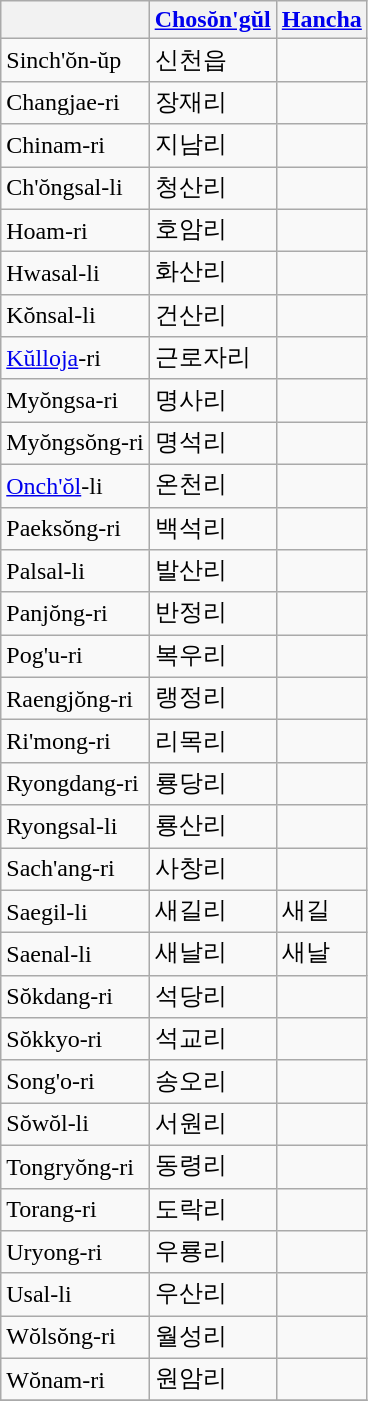<table class="wikitable">
<tr>
<th></th>
<th><a href='#'>Chosŏn'gŭl</a></th>
<th><a href='#'>Hancha</a></th>
</tr>
<tr>
<td>Sinch'ŏn-ŭp</td>
<td>신천읍</td>
<td></td>
</tr>
<tr>
<td>Changjae-ri</td>
<td>장재리</td>
<td></td>
</tr>
<tr>
<td>Chinam-ri</td>
<td>지남리</td>
<td></td>
</tr>
<tr>
<td>Ch'ŏngsal-li</td>
<td>청산리</td>
<td></td>
</tr>
<tr>
<td>Hoam-ri</td>
<td>호암리</td>
<td></td>
</tr>
<tr>
<td>Hwasal-li</td>
<td>화산리</td>
<td></td>
</tr>
<tr>
<td>Kŏnsal-li</td>
<td>건산리</td>
<td></td>
</tr>
<tr>
<td><a href='#'>Kŭlloja</a>-ri</td>
<td>근로자리</td>
<td></td>
</tr>
<tr>
<td>Myŏngsa-ri</td>
<td>명사리</td>
<td></td>
</tr>
<tr>
<td>Myŏngsŏng-ri</td>
<td>명석리</td>
<td></td>
</tr>
<tr>
<td><a href='#'>Onch'ŏl</a>-li</td>
<td>온천리</td>
<td></td>
</tr>
<tr>
<td>Paeksŏng-ri</td>
<td>백석리</td>
<td></td>
</tr>
<tr>
<td>Palsal-li</td>
<td>발산리</td>
<td></td>
</tr>
<tr>
<td>Panjŏng-ri</td>
<td>반정리</td>
<td></td>
</tr>
<tr>
<td>Pog'u-ri</td>
<td>복우리</td>
<td></td>
</tr>
<tr>
<td>Raengjŏng-ri</td>
<td>랭정리</td>
<td></td>
</tr>
<tr>
<td>Ri'mong-ri</td>
<td>리목리</td>
<td></td>
</tr>
<tr>
<td>Ryongdang-ri</td>
<td>룡당리</td>
<td></td>
</tr>
<tr>
<td>Ryongsal-li</td>
<td>룡산리</td>
<td></td>
</tr>
<tr>
<td>Sach'ang-ri</td>
<td>사창리</td>
<td></td>
</tr>
<tr>
<td>Saegil-li</td>
<td>새길리</td>
<td>새길</td>
</tr>
<tr>
<td>Saenal-li</td>
<td>새날리</td>
<td>새날</td>
</tr>
<tr>
<td>Sŏkdang-ri</td>
<td>석당리</td>
<td></td>
</tr>
<tr>
<td>Sŏkkyo-ri</td>
<td>석교리</td>
<td></td>
</tr>
<tr>
<td>Song'o-ri</td>
<td>송오리</td>
<td></td>
</tr>
<tr>
<td>Sŏwŏl-li</td>
<td>서원리</td>
<td></td>
</tr>
<tr>
<td>Tongryŏng-ri</td>
<td>동령리</td>
<td></td>
</tr>
<tr>
<td>Torang-ri</td>
<td>도락리</td>
<td></td>
</tr>
<tr>
<td>Uryong-ri</td>
<td>우룡리</td>
<td></td>
</tr>
<tr>
<td>Usal-li</td>
<td>우산리</td>
<td></td>
</tr>
<tr>
<td>Wŏlsŏng-ri</td>
<td>월성리</td>
<td></td>
</tr>
<tr>
<td>Wŏnam-ri</td>
<td>원암리</td>
<td></td>
</tr>
<tr>
</tr>
</table>
